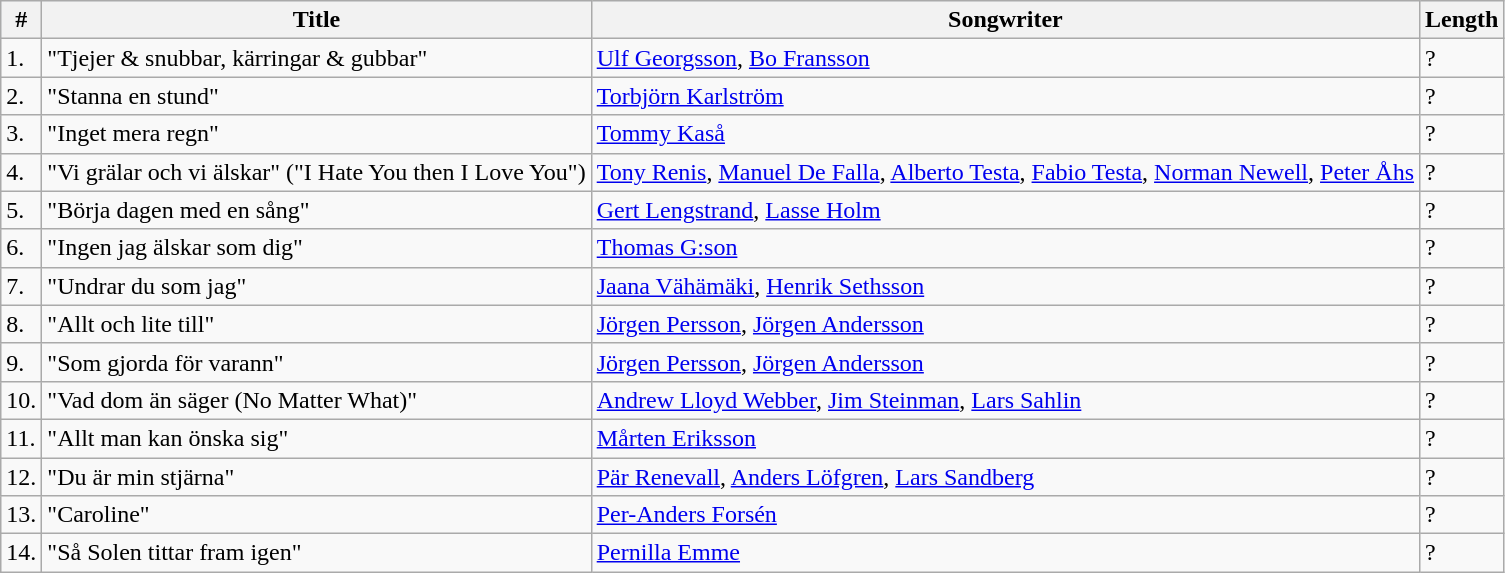<table class="wikitable">
<tr style="background:#ebf5ff;">
<th>#</th>
<th>Title</th>
<th>Songwriter</th>
<th>Length</th>
</tr>
<tr>
<td>1.</td>
<td>"Tjejer & snubbar, kärringar & gubbar"</td>
<td><a href='#'>Ulf Georgsson</a>, <a href='#'>Bo Fransson</a></td>
<td>?</td>
</tr>
<tr>
<td>2.</td>
<td>"Stanna en stund"</td>
<td><a href='#'>Torbjörn Karlström</a></td>
<td>?</td>
</tr>
<tr>
<td>3.</td>
<td>"Inget mera regn"</td>
<td><a href='#'>Tommy Kaså</a></td>
<td>?</td>
</tr>
<tr>
<td>4.</td>
<td>"Vi grälar och vi älskar" ("I Hate You then I Love You")</td>
<td><a href='#'>Tony Renis</a>, <a href='#'>Manuel De Falla</a>, <a href='#'>Alberto Testa</a>, <a href='#'>Fabio Testa</a>, <a href='#'>Norman Newell</a>, <a href='#'>Peter Åhs</a></td>
<td>?</td>
</tr>
<tr>
<td>5.</td>
<td>"Börja dagen med en sång"</td>
<td><a href='#'>Gert Lengstrand</a>, <a href='#'>Lasse Holm</a></td>
<td>?</td>
</tr>
<tr>
<td>6.</td>
<td>"Ingen jag älskar som dig"</td>
<td><a href='#'>Thomas G:son</a></td>
<td>?</td>
</tr>
<tr>
<td>7.</td>
<td>"Undrar du som jag"</td>
<td><a href='#'>Jaana Vähämäki</a>, <a href='#'>Henrik Sethsson</a></td>
<td>?</td>
</tr>
<tr>
<td>8.</td>
<td>"Allt och lite till"</td>
<td><a href='#'>Jörgen Persson</a>, <a href='#'>Jörgen Andersson</a></td>
<td>?</td>
</tr>
<tr>
<td>9.</td>
<td>"Som gjorda för varann"</td>
<td><a href='#'>Jörgen Persson</a>, <a href='#'>Jörgen Andersson</a></td>
<td>?</td>
</tr>
<tr>
<td>10.</td>
<td>"Vad dom än säger (No Matter What)"</td>
<td><a href='#'>Andrew Lloyd Webber</a>, <a href='#'>Jim Steinman</a>, <a href='#'>Lars Sahlin</a></td>
<td>?</td>
</tr>
<tr>
<td>11.</td>
<td>"Allt man kan önska sig"</td>
<td><a href='#'>Mårten Eriksson</a></td>
<td>?</td>
</tr>
<tr>
<td>12.</td>
<td>"Du är min stjärna"</td>
<td><a href='#'>Pär Renevall</a>, <a href='#'>Anders Löfgren</a>, <a href='#'>Lars Sandberg</a></td>
<td>?</td>
</tr>
<tr>
<td>13.</td>
<td>"Caroline"</td>
<td><a href='#'>Per-Anders Forsén</a></td>
<td>?</td>
</tr>
<tr>
<td>14.</td>
<td>"Så Solen tittar fram igen"</td>
<td><a href='#'>Pernilla Emme</a></td>
<td>?</td>
</tr>
</table>
